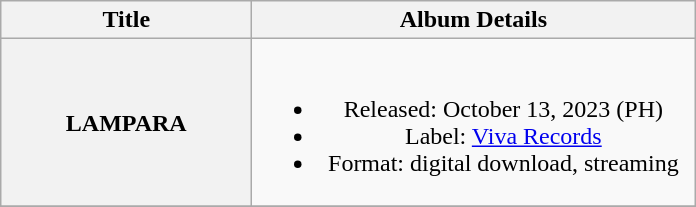<table class="wikitable plainrowheaders" style="text-align:center;">
<tr>
<th scope="col" style="width:10em;">Title</th>
<th scope="col" style="width:18em;">Album Details</th>
</tr>
<tr>
<th scope="row">LAMPARA</th>
<td><br><ul><li>Released: October 13, 2023 <span>(PH)</span></li><li>Label: <a href='#'>Viva Records</a></li><li>Format: digital download, streaming</li></ul></td>
</tr>
<tr>
</tr>
</table>
